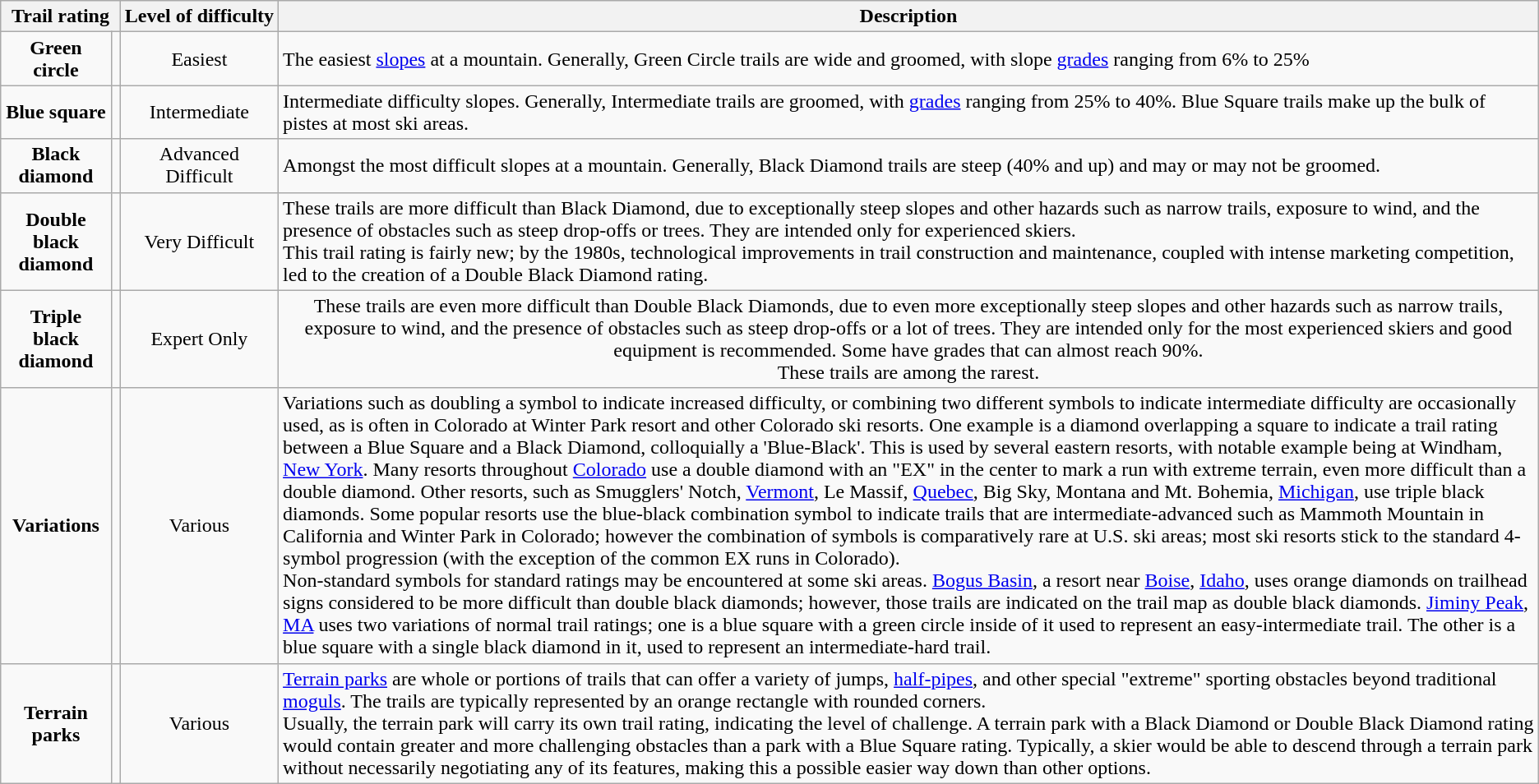<table class="wikitable" style="text-align:center;clear:both">
<tr>
<th colspan="2">Trail rating</th>
<th>Level of difficulty</th>
<th>Description</th>
</tr>
<tr>
<td><strong>Green circle</strong></td>
<td></td>
<td>Easiest</td>
<td style="text-align:left;">The easiest <a href='#'>slopes</a> at a mountain. Generally, Green Circle trails are wide and groomed, with slope <a href='#'>grades</a> ranging from 6% to 25%</td>
</tr>
<tr>
<td><strong>Blue square</strong></td>
<td></td>
<td>Intermediate</td>
<td style="text-align:left;">Intermediate difficulty slopes. Generally, Intermediate trails are groomed, with <a href='#'>grades</a> ranging from 25% to 40%. Blue Square trails make up the bulk of pistes at most ski areas.</td>
</tr>
<tr>
<td><strong>Black diamond</strong></td>
<td></td>
<td>Advanced<br>Difficult</td>
<td style="text-align:left;">Amongst the most difficult slopes at a mountain. Generally, Black Diamond trails are steep (40% and up) and may or may not be groomed.</td>
</tr>
<tr>
<td><strong>Double black diamond</strong></td>
<td></td>
<td>Very Difficult</td>
<td style="text-align:left;">These trails are more difficult than Black Diamond, due to exceptionally steep slopes and other hazards such as narrow trails, exposure to wind, and the presence of obstacles such as steep drop-offs or trees. They are intended only for experienced skiers.<br>This trail rating is fairly new; by the 1980s, technological improvements in trail construction and maintenance, coupled with intense marketing competition, led to the creation of a Double Black Diamond rating.</td>
</tr>
<tr>
<td><strong>Triple black diamond</strong></td>
<td></td>
<td>Expert Only</td>
<td>These trails are even more difficult than Double Black Diamonds, due to even more exceptionally steep slopes and other hazards such as narrow trails, exposure to wind, and the presence of obstacles such as steep drop-offs or a lot of trees. They are intended only for the most experienced skiers and good equipment is recommended. Some have grades that can almost reach 90%.<br>These trails are among the rarest.</td>
</tr>
<tr>
<td><strong>Variations</strong></td>
<td></td>
<td>Various</td>
<td style="text-align:left;">Variations such as doubling a symbol to indicate increased difficulty, or combining two different symbols to indicate intermediate difficulty are occasionally used, as is often in Colorado at Winter Park resort and other Colorado ski resorts. One example is a diamond overlapping a square to indicate a trail rating between a Blue Square and a Black Diamond, colloquially a 'Blue-Black'. This is used by several eastern resorts, with notable example being at Windham, <a href='#'>New York</a>. Many resorts throughout <a href='#'>Colorado</a> use a double diamond with an "EX" in the center to mark a run with extreme terrain, even more difficult than a double diamond. Other resorts, such as Smugglers' Notch, <a href='#'>Vermont</a>, Le Massif, <a href='#'>Quebec</a>, Big Sky, Montana and Mt. Bohemia, <a href='#'>Michigan</a>, use triple black diamonds. Some popular resorts use the blue-black combination symbol to indicate trails that are intermediate-advanced such as Mammoth Mountain in California and Winter Park in Colorado; however the combination of symbols is comparatively rare at U.S. ski areas; most ski resorts stick to the standard 4-symbol progression (with the exception of the common EX runs in Colorado).<br>Non-standard symbols for standard ratings may be encountered at some ski areas. <a href='#'>Bogus Basin</a>, a resort near <a href='#'>Boise</a>, <a href='#'>Idaho</a>, uses orange diamonds on trailhead signs considered to be more difficult than double black diamonds; however, those trails are indicated on the trail map as double black diamonds.
<a href='#'>Jiminy Peak</a>, <a href='#'>MA</a> uses two variations of normal trail ratings; one is a blue square with a green circle inside of it used to represent an easy-intermediate trail. The other is a blue square with a single black diamond in it, used to represent an intermediate-hard trail.</td>
</tr>
<tr>
<td><strong>Terrain parks</strong></td>
<td></td>
<td>Various</td>
<td style="text-align:left;"><a href='#'>Terrain parks</a> are whole or portions of trails that can offer a variety of jumps, <a href='#'>half-pipes</a>, and other special "extreme" sporting obstacles beyond traditional <a href='#'>moguls</a>. The trails are typically represented by an orange rectangle with rounded corners.<br>Usually, the terrain park will carry its own trail rating, indicating the level of challenge. A terrain park with a Black Diamond or Double Black Diamond rating would contain greater and more challenging obstacles than a park with a Blue Square rating.  Typically, a skier would be able to descend through a terrain park without necessarily negotiating any of its features, making this a possible easier way down than other options.</td>
</tr>
</table>
